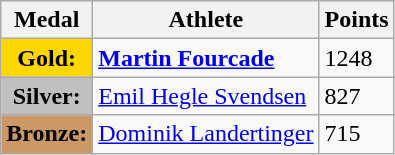<table class="wikitable">
<tr>
<th><strong>Medal</strong></th>
<th><strong>Athlete</strong></th>
<th><strong>Points</strong></th>
</tr>
<tr>
<td style="text-align:center;background-color:gold;"><strong>Gold:</strong></td>
<td> <strong><a href='#'>Martin Fourcade</a></strong></td>
<td>1248</td>
</tr>
<tr>
<td style="text-align:center;background-color:silver;"><strong>Silver:</strong></td>
<td> <a href='#'>Emil Hegle Svendsen</a></td>
<td>827</td>
</tr>
<tr>
<td style="text-align:center;background-color:#CC9966;"><strong>Bronze:</strong></td>
<td> <a href='#'>Dominik Landertinger</a></td>
<td>715</td>
</tr>
</table>
